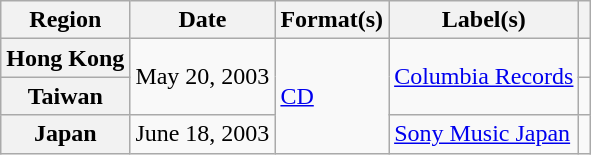<table class="wikitable sortable plainrowheaders">
<tr>
<th scope="col">Region</th>
<th scope="col">Date</th>
<th scope="col">Format(s)</th>
<th scope="col">Label(s)</th>
<th scope="col"></th>
</tr>
<tr>
<th scope="row">Hong Kong</th>
<td rowspan="2">May 20, 2003</td>
<td rowspan="3"><a href='#'>CD</a></td>
<td rowspan="2"><a href='#'>Columbia Records</a></td>
<td align="center"></td>
</tr>
<tr>
<th scope="row">Taiwan</th>
<td align="center"></td>
</tr>
<tr>
<th scope="row">Japan</th>
<td>June 18, 2003</td>
<td><a href='#'>Sony Music Japan</a></td>
<td align="center"></td>
</tr>
</table>
